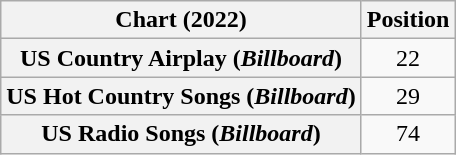<table class="wikitable sortable plainrowheaders" style="text-align:center">
<tr>
<th scope="col">Chart (2022)</th>
<th scope="col">Position</th>
</tr>
<tr>
<th scope="row">US Country Airplay (<em>Billboard</em>)</th>
<td>22</td>
</tr>
<tr>
<th scope="row">US Hot Country Songs (<em>Billboard</em>)</th>
<td>29</td>
</tr>
<tr>
<th scope="row">US Radio Songs (<em>Billboard</em>)</th>
<td>74</td>
</tr>
</table>
